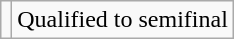<table class="wikitable" style="margin: 0 auto">
<tr>
<td></td>
<td>Qualified to semifinal</td>
</tr>
</table>
